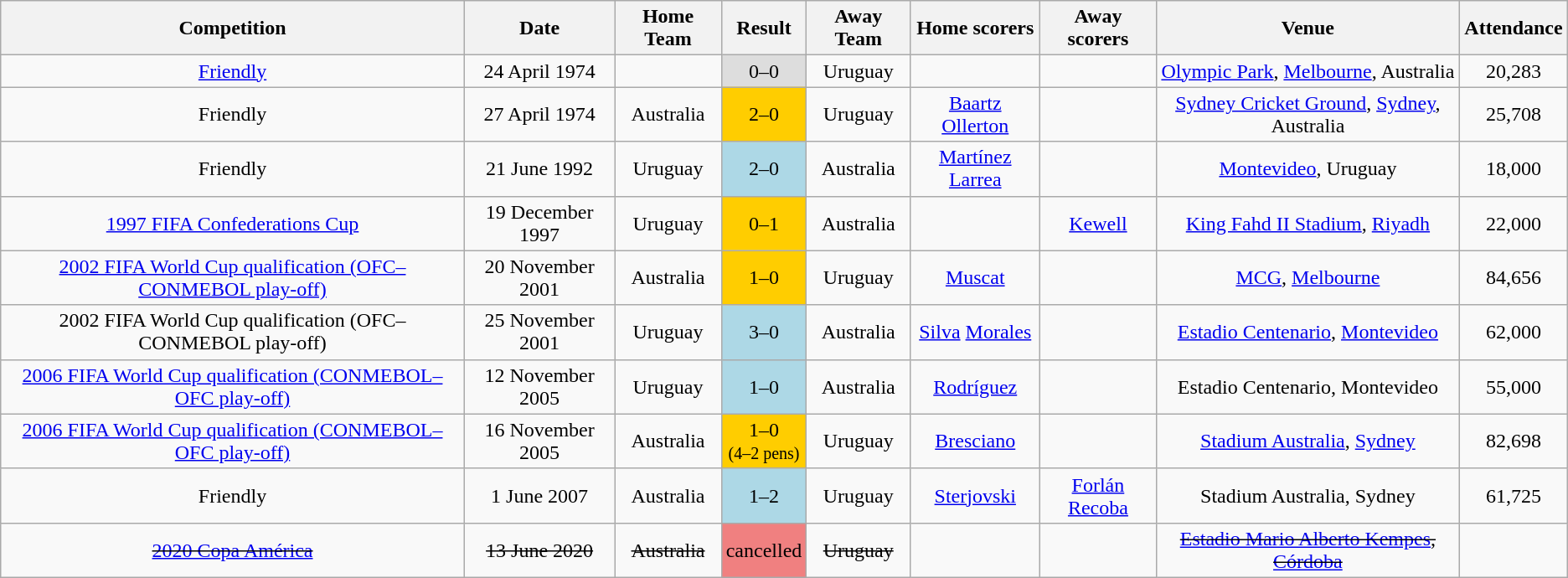<table class="wikitable sortable" style="width:Xem; margin:0 left; text-align:center">
<tr>
<th>Competition</th>
<th>Date</th>
<th>Home Team</th>
<th>Result</th>
<th>Away Team</th>
<th>Home scorers</th>
<th>Away scorers</th>
<th>Venue</th>
<th>Attendance</th>
</tr>
<tr>
<td><a href='#'>Friendly</a></td>
<td>24 April 1974</td>
<td></td>
<td bgcolor=#DDD>0–0</td>
<td>Uruguay</td>
<td></td>
<td></td>
<td><a href='#'>Olympic Park</a>, <a href='#'>Melbourne</a>, Australia</td>
<td>20,283</td>
</tr>
<tr>
<td>Friendly</td>
<td>27 April 1974</td>
<td>Australia</td>
<td bgcolor=#FFCD00>2–0</td>
<td>Uruguay</td>
<td><a href='#'>Baartz</a>  <a href='#'>Ollerton</a> </td>
<td></td>
<td><a href='#'>Sydney Cricket Ground</a>, <a href='#'>Sydney</a>, Australia</td>
<td>25,708</td>
</tr>
<tr>
<td>Friendly</td>
<td>21 June 1992</td>
<td>Uruguay</td>
<td bgcolor=lightblue>2–0</td>
<td>Australia</td>
<td><a href='#'>Martínez</a>  <a href='#'>Larrea</a> </td>
<td></td>
<td><a href='#'>Montevideo</a>, Uruguay</td>
<td>18,000</td>
</tr>
<tr>
<td><a href='#'>1997 FIFA Confederations Cup</a></td>
<td>19 December 1997</td>
<td>Uruguay</td>
<td bgcolor=#FFCD00>0–1</td>
<td>Australia</td>
<td></td>
<td><a href='#'>Kewell</a> </td>
<td><a href='#'>King Fahd II Stadium</a>, <a href='#'>Riyadh</a></td>
<td>22,000</td>
</tr>
<tr>
<td><a href='#'>2002 FIFA World Cup qualification (OFC–CONMEBOL play-off)</a></td>
<td>20 November 2001</td>
<td>Australia</td>
<td bgcolor=#FFCD00>1–0</td>
<td>Uruguay</td>
<td><a href='#'>Muscat</a> </td>
<td></td>
<td><a href='#'>MCG</a>, <a href='#'>Melbourne</a></td>
<td>84,656</td>
</tr>
<tr>
<td>2002 FIFA World Cup qualification (OFC–CONMEBOL play-off)</td>
<td>25 November 2001</td>
<td>Uruguay</td>
<td bgcolor=lightblue>3–0</td>
<td>Australia</td>
<td><a href='#'>Silva</a>  <a href='#'>Morales</a>	</td>
<td></td>
<td><a href='#'>Estadio Centenario</a>, <a href='#'>Montevideo</a></td>
<td>62,000</td>
</tr>
<tr>
<td><a href='#'>2006 FIFA World Cup qualification (CONMEBOL–OFC play-off)</a></td>
<td>12 November 2005</td>
<td>Uruguay</td>
<td bgcolor=lightblue>1–0</td>
<td>Australia</td>
<td><a href='#'>Rodríguez</a> </td>
<td></td>
<td>Estadio Centenario, Montevideo</td>
<td>55,000</td>
</tr>
<tr>
<td><a href='#'>2006 FIFA World Cup qualification (CONMEBOL–OFC play-off)</a></td>
<td>16 November 2005</td>
<td>Australia</td>
<td bgcolor=#FFCD00>1–0<br><small>(4–2 pens)</small></td>
<td>Uruguay</td>
<td><a href='#'>Bresciano</a> </td>
<td></td>
<td><a href='#'>Stadium Australia</a>, <a href='#'>Sydney</a></td>
<td>82,698</td>
</tr>
<tr>
<td>Friendly</td>
<td>1 June 2007</td>
<td>Australia</td>
<td bgcolor=lightblue>1–2</td>
<td>Uruguay</td>
<td><a href='#'>Sterjovski</a> </td>
<td><a href='#'>Forlán</a>  <a href='#'>Recoba</a> </td>
<td>Stadium Australia, Sydney</td>
<td>61,725</td>
</tr>
<tr>
<td 2021 Copa América><del><a href='#'>2020 Copa América</a></del></td>
<td><del>13 June 2020</del></td>
<td><del>Australia</del></td>
<td bgcolor=#F08080>cancelled</td>
<td><del>Uruguay</del></td>
<td></td>
<td></td>
<td><del><a href='#'>Estadio Mario Alberto Kempes</a>, <a href='#'>Córdoba</a></del></td>
</tr>
</table>
